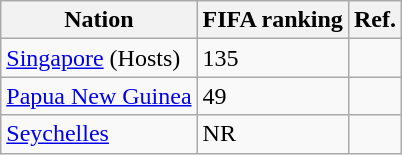<table class="wikitable sortable">
<tr>
<th>Nation</th>
<th>FIFA ranking</th>
<th>Ref.</th>
</tr>
<tr>
<td style="white-space: nowrap;"> <a href='#'>Singapore</a> (Hosts)</td>
<td style>135</td>
<td></td>
</tr>
<tr>
<td style="white-space: nowrap;"> <a href='#'>Papua New Guinea</a></td>
<td style>49</td>
<td></td>
</tr>
<tr>
<td style="white-space: nowrap;"> <a href='#'>Seychelles</a></td>
<td style>NR</td>
<td></td>
</tr>
</table>
